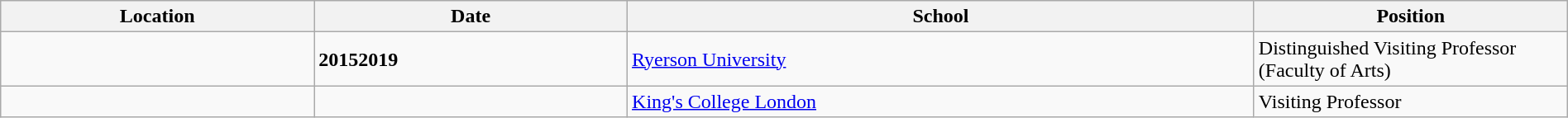<table class="wikitable" style="width:100%;">
<tr>
<th style="width:20%;">Location</th>
<th style="width:20%;">Date</th>
<th style="width:40%;">School</th>
<th style="width:20%;">Position</th>
</tr>
<tr>
<td></td>
<td><strong>20152019</strong></td>
<td><a href='#'>Ryerson University</a></td>
<td>Distinguished Visiting Professor (Faculty of Arts)</td>
</tr>
<tr>
<td></td>
<td></td>
<td><a href='#'>King's College London</a></td>
<td>Visiting Professor</td>
</tr>
</table>
